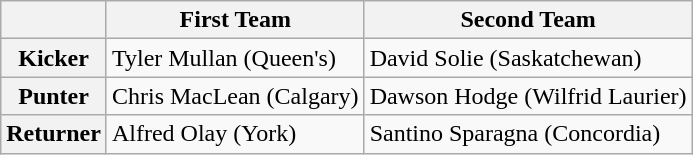<table class="wikitable">
<tr>
<th></th>
<th>First Team</th>
<th>Second Team</th>
</tr>
<tr>
<th>Kicker</th>
<td>Tyler Mullan (Queen's)</td>
<td>David Solie (Saskatchewan)</td>
</tr>
<tr>
<th>Punter</th>
<td>Chris MacLean (Calgary)</td>
<td>Dawson Hodge (Wilfrid Laurier)</td>
</tr>
<tr>
<th>Returner</th>
<td>Alfred Olay (York)</td>
<td>Santino Sparagna (Concordia)</td>
</tr>
</table>
